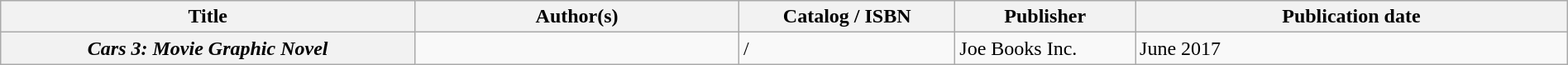<table class="wikitable sortable" style="width:100%;">
<tr>
<th scope="col" style="width:23%;">Title</th>
<th scope="col" style="width:18%;">Author(s)</th>
<th scope="col" style="width:12%;">Catalog / ISBN</th>
<th scope="col" style="width:10%;">Publisher</th>
<th scope="col" style="width:24%;">Publication date</th>
</tr>
<tr>
<th><em>Cars 3: Movie Graphic Novel</em></th>
<td></td>
<td> / </td>
<td>Joe Books Inc.</td>
<td>June 2017</td>
</tr>
</table>
